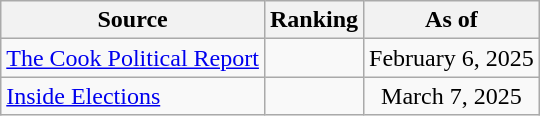<table class="wikitable" style="text-align:center">
<tr>
<th>Source</th>
<th>Ranking</th>
<th>As of</th>
</tr>
<tr>
<td align=left><a href='#'>The Cook Political Report</a></td>
<td></td>
<td>February 6, 2025</td>
</tr>
<tr>
<td align=left><a href='#'>Inside Elections</a></td>
<td></td>
<td>March 7, 2025</td>
</tr>
</table>
